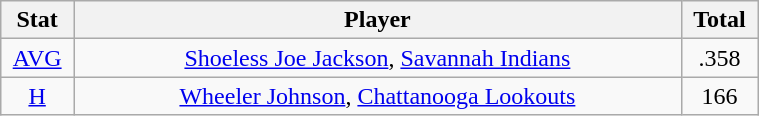<table class="wikitable" width="40%" style="text-align:center;">
<tr>
<th width="5%">Stat</th>
<th width="60%">Player</th>
<th width="5%">Total</th>
</tr>
<tr>
<td><a href='#'>AVG</a></td>
<td><a href='#'>Shoeless Joe Jackson</a>, <a href='#'>Savannah Indians</a></td>
<td>.358</td>
</tr>
<tr>
<td><a href='#'>H</a></td>
<td><a href='#'>Wheeler Johnson</a>, <a href='#'>Chattanooga Lookouts</a></td>
<td>166</td>
</tr>
</table>
